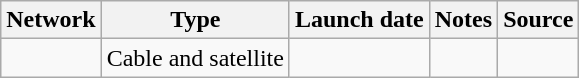<table class="wikitable sortable">
<tr>
<th>Network</th>
<th>Type</th>
<th>Launch date</th>
<th>Notes</th>
<th>Source</th>
</tr>
<tr>
<td><a href='#'></a></td>
<td>Cable and satellite</td>
<td></td>
<td></td>
<td></td>
</tr>
</table>
